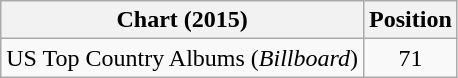<table class="wikitable">
<tr>
<th>Chart (2015)</th>
<th>Position</th>
</tr>
<tr>
<td>US Top Country Albums (<em>Billboard</em>)</td>
<td style="text-align:center;">71</td>
</tr>
</table>
